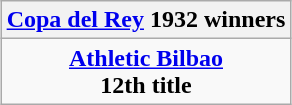<table class="wikitable" style="text-align: center; margin: 0 auto;">
<tr>
<th><a href='#'>Copa del Rey</a> 1932 winners</th>
</tr>
<tr>
<td><strong><a href='#'>Athletic Bilbao</a></strong><br><strong>12th title</strong></td>
</tr>
</table>
